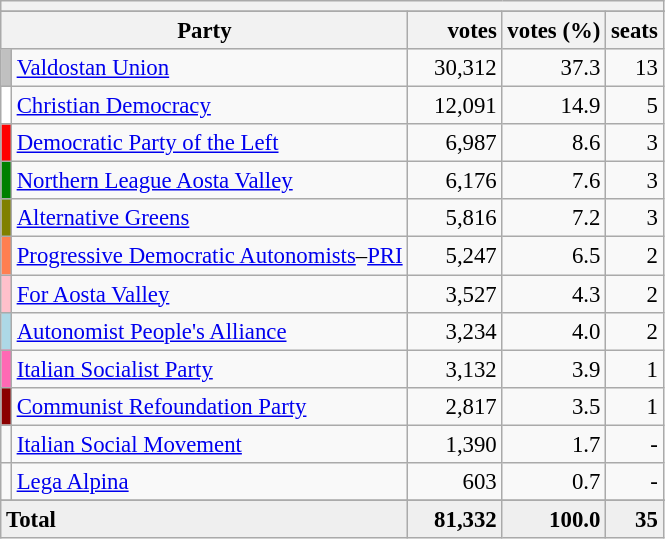<table class="wikitable" style="font-size:95%">
<tr>
<th colspan=5></th>
</tr>
<tr>
</tr>
<tr bgcolor="EFEFEF">
<th Colspan=2>Party</th>
<th>      votes</th>
<th>votes (%)</th>
<th>seats</th>
</tr>
<tr>
<td bgcolor=Silver></td>
<td><a href='#'>Valdostan Union</a></td>
<td align=right>30,312</td>
<td align=right>37.3</td>
<td align=right>13</td>
</tr>
<tr>
<td bgcolor=White></td>
<td><a href='#'>Christian Democracy</a></td>
<td align=right>12,091</td>
<td align=right>14.9</td>
<td align=right>5</td>
</tr>
<tr>
<td bgcolor=Red></td>
<td><a href='#'>Democratic Party of the Left</a></td>
<td align=right>6,987</td>
<td align=right>8.6</td>
<td align=right>3</td>
</tr>
<tr>
<td bgcolor=Green></td>
<td><a href='#'>Northern League Aosta Valley</a></td>
<td align=right>6,176</td>
<td align=right>7.6</td>
<td align=right>3</td>
</tr>
<tr>
<td bgcolor=Olive></td>
<td><a href='#'>Alternative Greens</a></td>
<td align=right>5,816</td>
<td align=right>7.2</td>
<td align=right>3</td>
</tr>
<tr>
<td bgcolor=Coral></td>
<td><a href='#'>Progressive Democratic Autonomists</a>–<a href='#'>PRI</a></td>
<td align=right>5,247</td>
<td align=right>6.5</td>
<td align=right>2</td>
</tr>
<tr>
<td bgcolor=Pink></td>
<td><a href='#'>For Aosta Valley</a></td>
<td align=right>3,527</td>
<td align=right>4.3</td>
<td align=right>2</td>
</tr>
<tr>
<td bgcolor=Lightblue></td>
<td><a href='#'>Autonomist People's Alliance</a></td>
<td align=right>3,234</td>
<td align=right>4.0</td>
<td align=right>2</td>
</tr>
<tr>
<td bgcolor=Hotpink></td>
<td><a href='#'>Italian Socialist Party</a></td>
<td align=right>3,132</td>
<td align=right>3.9</td>
<td align=right>1</td>
</tr>
<tr>
<td bgcolor=Darkred></td>
<td><a href='#'>Communist Refoundation Party</a></td>
<td align=right>2,817</td>
<td align=right>3.5</td>
<td align=right>1</td>
</tr>
<tr>
<td bgcolor=></td>
<td><a href='#'>Italian Social Movement</a></td>
<td align=right>1,390</td>
<td align=right>1.7</td>
<td align=right>-</td>
</tr>
<tr>
<td bgcolor=></td>
<td><a href='#'>Lega Alpina</a></td>
<td align=right>603</td>
<td align=right>0.7</td>
<td align=right>-</td>
</tr>
<tr>
</tr>
<tr bgcolor="EFEFEF">
<td colspan=2><strong>Total</strong></td>
<td align=right><strong>81,332</strong></td>
<td align=right><strong>100.0</strong></td>
<td align=right><strong>35</strong></td>
</tr>
</table>
